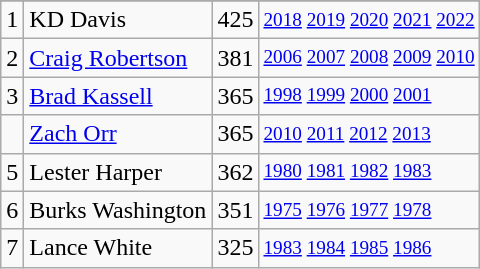<table class="wikitable">
<tr>
</tr>
<tr>
<td>1</td>
<td>KD Davis</td>
<td>425</td>
<td style="font-size:80%;"><a href='#'>2018</a> <a href='#'>2019</a> <a href='#'>2020</a> <a href='#'>2021</a> <a href='#'>2022</a></td>
</tr>
<tr>
<td>2</td>
<td><a href='#'>Craig Robertson</a></td>
<td>381</td>
<td style="font-size:80%;"><a href='#'>2006</a> <a href='#'>2007</a> <a href='#'>2008</a> <a href='#'>2009</a> <a href='#'>2010</a></td>
</tr>
<tr>
<td>3</td>
<td><a href='#'>Brad Kassell</a></td>
<td>365</td>
<td style="font-size:80%;"><a href='#'>1998</a> <a href='#'>1999</a> <a href='#'>2000</a> <a href='#'>2001</a></td>
</tr>
<tr>
<td></td>
<td><a href='#'>Zach Orr</a></td>
<td>365</td>
<td style="font-size:80%;"><a href='#'>2010</a> <a href='#'>2011</a> <a href='#'>2012</a> <a href='#'>2013</a></td>
</tr>
<tr>
<td>5</td>
<td>Lester Harper</td>
<td>362</td>
<td style="font-size:80%;"><a href='#'>1980</a> <a href='#'>1981</a> <a href='#'>1982</a> <a href='#'>1983</a></td>
</tr>
<tr>
<td>6</td>
<td>Burks Washington</td>
<td>351</td>
<td style="font-size:80%;"><a href='#'>1975</a> <a href='#'>1976</a> <a href='#'>1977</a> <a href='#'>1978</a></td>
</tr>
<tr>
<td>7</td>
<td>Lance White</td>
<td>325</td>
<td style="font-size:80%;"><a href='#'>1983</a> <a href='#'>1984</a> <a href='#'>1985</a> <a href='#'>1986</a></td>
</tr>
</table>
